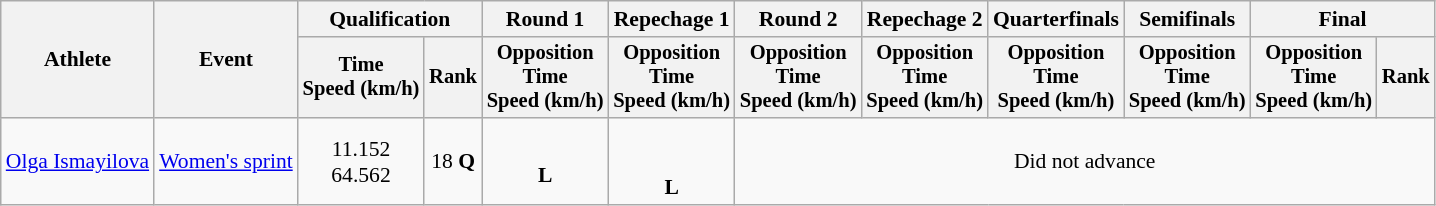<table class="wikitable" style="font-size:90%">
<tr>
<th rowspan=2>Athlete</th>
<th rowspan=2>Event</th>
<th colspan=2>Qualification</th>
<th>Round 1</th>
<th>Repechage 1</th>
<th>Round 2</th>
<th>Repechage 2</th>
<th>Quarterfinals</th>
<th>Semifinals</th>
<th colspan=2>Final</th>
</tr>
<tr style="font-size:95%">
<th>Time<br>Speed (km/h)</th>
<th>Rank</th>
<th>Opposition<br>Time<br>Speed (km/h)</th>
<th>Opposition<br>Time<br>Speed (km/h)</th>
<th>Opposition<br>Time<br>Speed (km/h)</th>
<th>Opposition<br>Time<br>Speed (km/h)</th>
<th>Opposition<br>Time<br>Speed (km/h)</th>
<th>Opposition<br>Time<br>Speed (km/h)</th>
<th>Opposition<br>Time<br>Speed (km/h)</th>
<th>Rank</th>
</tr>
<tr align=center>
<td align=left><a href='#'>Olga Ismayilova</a></td>
<td align=left><a href='#'>Women's sprint</a></td>
<td>11.152<br>64.562</td>
<td>18 <strong>Q</strong></td>
<td><br><strong>L</strong></td>
<td><br><br><strong>L</strong></td>
<td colspan=6>Did not advance</td>
</tr>
</table>
